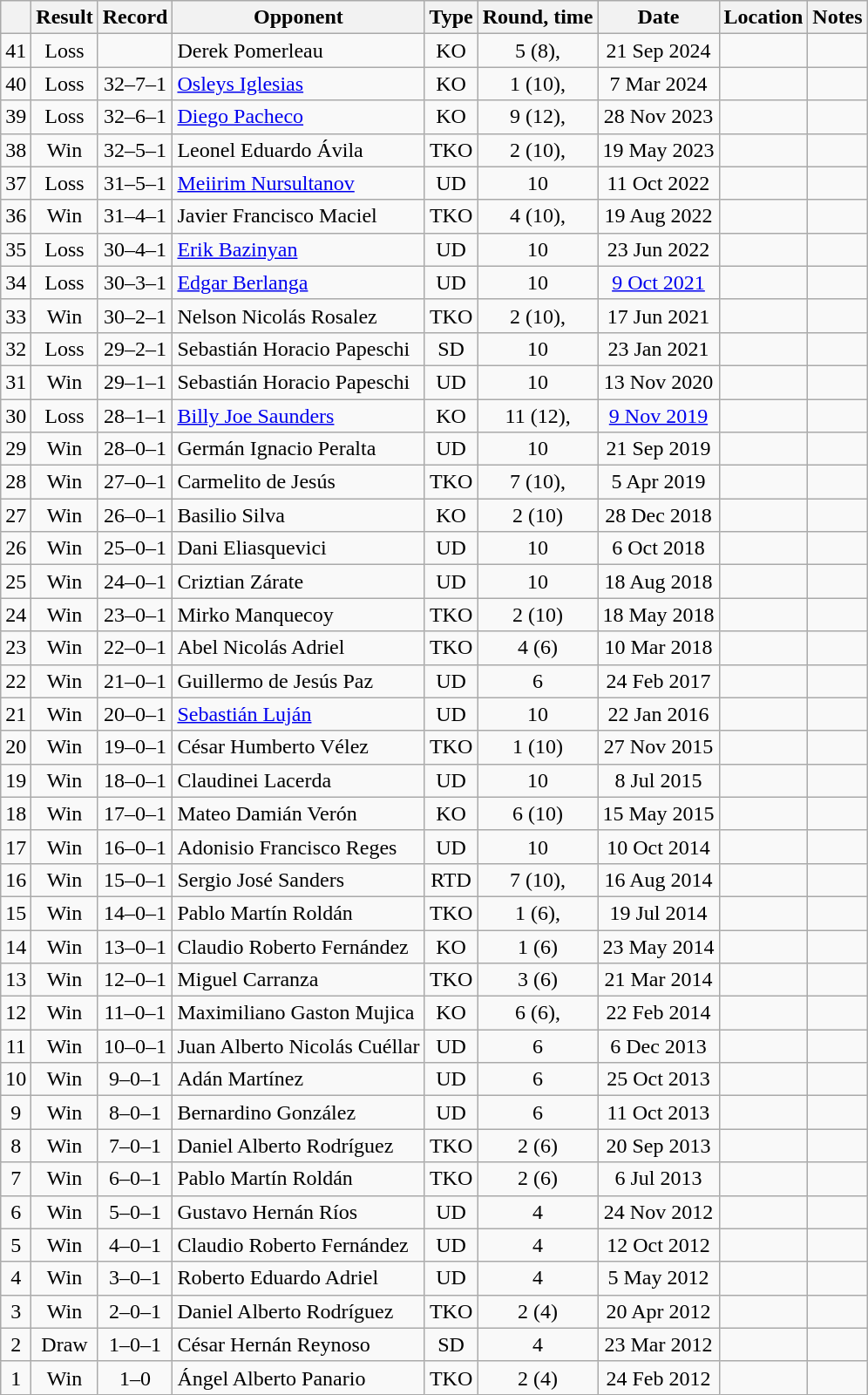<table class="wikitable" style="text-align:center">
<tr>
<th></th>
<th>Result</th>
<th>Record</th>
<th>Opponent</th>
<th>Type</th>
<th>Round, time</th>
<th>Date</th>
<th>Location</th>
<th>Notes</th>
</tr>
<tr>
<td>41</td>
<td>Loss</td>
<td></td>
<td style="text-align:left;">Derek Pomerleau</td>
<td>KO</td>
<td>5 (8), </td>
<td>21 Sep 2024</td>
<td style="text-align:left;"></td>
<td></td>
</tr>
<tr>
<td>40</td>
<td>Loss</td>
<td>32–7–1</td>
<td style="text-align:left;"><a href='#'>Osleys Iglesias</a></td>
<td>KO</td>
<td>1 (10), </td>
<td>7 Mar 2024</td>
<td style="text-align:left;"></td>
<td></td>
</tr>
<tr>
<td>39</td>
<td>Loss</td>
<td>32–6–1</td>
<td style="text-align:left;"><a href='#'>Diego Pacheco</a></td>
<td>KO</td>
<td>9 (12), </td>
<td>28 Nov 2023</td>
<td style="text-align:left;"></td>
<td style="text-align:left;"></td>
</tr>
<tr>
<td>38</td>
<td>Win</td>
<td>32–5–1</td>
<td style="text-align:left;">Leonel Eduardo Ávila</td>
<td>TKO</td>
<td>2 (10), </td>
<td>19 May 2023</td>
<td style="text-align:left;"></td>
<td style="text-align:left;"></td>
</tr>
<tr>
<td>37</td>
<td>Loss</td>
<td>31–5–1</td>
<td style="text-align:left;"><a href='#'>Meiirim Nursultanov</a></td>
<td>UD</td>
<td>10</td>
<td>11 Oct 2022</td>
<td style="text-align:left;"></td>
<td style="text-align:left;"></td>
</tr>
<tr>
<td>36</td>
<td>Win</td>
<td>31–4–1</td>
<td style="text-align:left;">Javier Francisco Maciel</td>
<td>TKO</td>
<td>4 (10), </td>
<td>19 Aug 2022</td>
<td style="text-align:left;"></td>
<td></td>
</tr>
<tr>
<td>35</td>
<td>Loss</td>
<td>30–4–1</td>
<td style="text-align:left;"><a href='#'>Erik Bazinyan</a></td>
<td>UD</td>
<td>10</td>
<td>23 Jun 2022</td>
<td style="text-align:left;"></td>
<td style="text-align:left;"></td>
</tr>
<tr>
<td>34</td>
<td>Loss</td>
<td>30–3–1</td>
<td style="text-align:left;"><a href='#'>Edgar Berlanga</a></td>
<td>UD</td>
<td>10</td>
<td><a href='#'>9 Oct 2021</a></td>
<td style="text-align:left;"></td>
<td style="text-align:left;"></td>
</tr>
<tr>
<td>33</td>
<td>Win</td>
<td>30–2–1</td>
<td style="text-align:left;">Nelson Nicolás Rosalez</td>
<td>TKO</td>
<td>2 (10), </td>
<td>17 Jun 2021</td>
<td style="text-align:left;"></td>
<td style="text-align:left;"></td>
</tr>
<tr>
<td>32</td>
<td>Loss</td>
<td>29–2–1</td>
<td style="text-align:left;">Sebastián Horacio Papeschi</td>
<td>SD</td>
<td>10</td>
<td>23 Jan 2021</td>
<td style="text-align:left;"></td>
<td style="text-align:left;"></td>
</tr>
<tr>
<td>31</td>
<td>Win</td>
<td>29–1–1</td>
<td style="text-align:left;">Sebastián Horacio Papeschi</td>
<td>UD</td>
<td>10</td>
<td>13 Nov 2020</td>
<td style="text-align:left;"></td>
<td style="text-align:left;"></td>
</tr>
<tr>
<td>30</td>
<td>Loss</td>
<td>28–1–1</td>
<td style="text-align:left;"><a href='#'>Billy Joe Saunders</a></td>
<td>KO</td>
<td>11 (12), </td>
<td><a href='#'>9 Nov 2019</a></td>
<td style="text-align:left;"></td>
<td style="text-align:left;"></td>
</tr>
<tr>
<td>29</td>
<td>Win</td>
<td>28–0–1</td>
<td style="text-align:left;">Germán Ignacio Peralta</td>
<td>UD</td>
<td>10</td>
<td>21 Sep 2019</td>
<td style="text-align:left;"></td>
<td style="text-align:left;"></td>
</tr>
<tr>
<td>28</td>
<td>Win</td>
<td>27–0–1</td>
<td style="text-align:left;">Carmelito de Jesús</td>
<td>TKO</td>
<td>7 (10), </td>
<td>5 Apr 2019</td>
<td style="text-align:left;"></td>
<td></td>
</tr>
<tr>
<td>27</td>
<td>Win</td>
<td>26–0–1</td>
<td style="text-align:left;">Basilio Silva</td>
<td>KO</td>
<td>2 (10)</td>
<td>28 Dec 2018</td>
<td style="text-align:left;"></td>
<td></td>
</tr>
<tr>
<td>26</td>
<td>Win</td>
<td>25–0–1</td>
<td style="text-align:left;">Dani Eliasquevici</td>
<td>UD</td>
<td>10</td>
<td>6 Oct 2018</td>
<td style="text-align:left;"></td>
<td></td>
</tr>
<tr>
<td>25</td>
<td>Win</td>
<td>24–0–1</td>
<td style="text-align:left;">Criztian Zárate</td>
<td>UD</td>
<td>10</td>
<td>18 Aug 2018</td>
<td style="text-align:left;"></td>
<td style="text-align:left;"></td>
</tr>
<tr>
<td>24</td>
<td>Win</td>
<td>23–0–1</td>
<td style="text-align:left;">Mirko Manquecoy</td>
<td>TKO</td>
<td>2 (10)</td>
<td>18 May 2018</td>
<td style="text-align:left;"></td>
<td style="text-align:left;"></td>
</tr>
<tr>
<td>23</td>
<td>Win</td>
<td>22–0–1</td>
<td style="text-align:left;">Abel Nicolás Adriel</td>
<td>TKO</td>
<td>4 (6)</td>
<td>10 Mar 2018</td>
<td style="text-align:left;"></td>
<td></td>
</tr>
<tr>
<td>22</td>
<td>Win</td>
<td>21–0–1</td>
<td style="text-align:left;">Guillermo de Jesús Paz</td>
<td>UD</td>
<td>6</td>
<td>24 Feb 2017</td>
<td style="text-align:left;"></td>
<td></td>
</tr>
<tr>
<td>21</td>
<td>Win</td>
<td>20–0–1</td>
<td style="text-align:left;"><a href='#'>Sebastián Luján</a></td>
<td>UD</td>
<td>10</td>
<td>22 Jan 2016</td>
<td style="text-align:left;"></td>
<td style="text-align:left;"></td>
</tr>
<tr>
<td>20</td>
<td>Win</td>
<td>19–0–1</td>
<td style="text-align:left;">César Humberto Vélez</td>
<td>TKO</td>
<td>1 (10)</td>
<td>27 Nov 2015</td>
<td style="text-align:left;"></td>
<td style="text-align:left;"></td>
</tr>
<tr>
<td>19</td>
<td>Win</td>
<td>18–0–1</td>
<td style="text-align:left;">Claudinei Lacerda</td>
<td>UD</td>
<td>10</td>
<td>8 Jul 2015</td>
<td style="text-align:left;"></td>
<td style="text-align:left;"></td>
</tr>
<tr>
<td>18</td>
<td>Win</td>
<td>17–0–1</td>
<td style="text-align:left;">Mateo Damián Verón</td>
<td>KO</td>
<td>6 (10)</td>
<td>15 May 2015</td>
<td style="text-align:left;"></td>
<td style="text-align:left;"></td>
</tr>
<tr>
<td>17</td>
<td>Win</td>
<td>16–0–1</td>
<td style="text-align:left;">Adonisio Francisco Reges</td>
<td>UD</td>
<td>10</td>
<td>10 Oct 2014</td>
<td style="text-align:left;"></td>
<td style="text-align:left;"></td>
</tr>
<tr>
<td>16</td>
<td>Win</td>
<td>15–0–1</td>
<td style="text-align:left;">Sergio José Sanders</td>
<td>RTD</td>
<td>7 (10), </td>
<td>16 Aug 2014</td>
<td style="text-align:left;"></td>
<td style="text-align:left;"></td>
</tr>
<tr>
<td>15</td>
<td>Win</td>
<td>14–0–1</td>
<td style="text-align:left;">Pablo Martín Roldán</td>
<td>TKO</td>
<td>1 (6), </td>
<td>19 Jul 2014</td>
<td style="text-align:left;"></td>
<td></td>
</tr>
<tr>
<td>14</td>
<td>Win</td>
<td>13–0–1</td>
<td style="text-align:left;">Claudio Roberto Fernández</td>
<td>KO</td>
<td>1 (6)</td>
<td>23 May 2014</td>
<td style="text-align:left;"></td>
<td></td>
</tr>
<tr>
<td>13</td>
<td>Win</td>
<td>12–0–1</td>
<td style="text-align:left;">Miguel Carranza</td>
<td>TKO</td>
<td>3 (6)</td>
<td>21 Mar 2014</td>
<td style="text-align:left;"></td>
<td></td>
</tr>
<tr>
<td>12</td>
<td>Win</td>
<td>11–0–1</td>
<td style="text-align:left;">Maximiliano Gaston Mujica</td>
<td>KO</td>
<td>6 (6), </td>
<td>22 Feb 2014</td>
<td style="text-align:left;"></td>
<td></td>
</tr>
<tr>
<td>11</td>
<td>Win</td>
<td>10–0–1</td>
<td style="text-align:left;">Juan Alberto Nicolás Cuéllar</td>
<td>UD</td>
<td>6</td>
<td>6 Dec 2013</td>
<td style="text-align:left;"></td>
<td></td>
</tr>
<tr>
<td>10</td>
<td>Win</td>
<td>9–0–1</td>
<td style="text-align:left;">Adán Martínez</td>
<td>UD</td>
<td>6</td>
<td>25 Oct 2013</td>
<td style="text-align:left;"></td>
<td></td>
</tr>
<tr>
<td>9</td>
<td>Win</td>
<td>8–0–1</td>
<td style="text-align:left;">Bernardino González</td>
<td>UD</td>
<td>6</td>
<td>11 Oct 2013</td>
<td style="text-align:left;"></td>
<td></td>
</tr>
<tr>
<td>8</td>
<td>Win</td>
<td>7–0–1</td>
<td style="text-align:left;">Daniel Alberto Rodríguez</td>
<td>TKO</td>
<td>2 (6)</td>
<td>20 Sep 2013</td>
<td style="text-align:left;"></td>
<td></td>
</tr>
<tr>
<td>7</td>
<td>Win</td>
<td>6–0–1</td>
<td style="text-align:left;">Pablo Martín Roldán</td>
<td>TKO</td>
<td>2 (6)</td>
<td>6 Jul 2013</td>
<td style="text-align:left;"></td>
<td></td>
</tr>
<tr>
<td>6</td>
<td>Win</td>
<td>5–0–1</td>
<td style="text-align:left;">Gustavo Hernán Ríos</td>
<td>UD</td>
<td>4</td>
<td>24 Nov 2012</td>
<td style="text-align:left;"></td>
<td></td>
</tr>
<tr>
<td>5</td>
<td>Win</td>
<td>4–0–1</td>
<td style="text-align:left;">Claudio Roberto Fernández</td>
<td>UD</td>
<td>4</td>
<td>12 Oct 2012</td>
<td style="text-align:left;"></td>
<td></td>
</tr>
<tr>
<td>4</td>
<td>Win</td>
<td>3–0–1</td>
<td style="text-align:left;">Roberto Eduardo Adriel</td>
<td>UD</td>
<td>4</td>
<td>5 May 2012</td>
<td style="text-align:left;"></td>
<td></td>
</tr>
<tr>
<td>3</td>
<td>Win</td>
<td>2–0–1</td>
<td style="text-align:left;">Daniel Alberto Rodríguez</td>
<td>TKO</td>
<td>2 (4)</td>
<td>20 Apr 2012</td>
<td style="text-align:left;"></td>
<td></td>
</tr>
<tr>
<td>2</td>
<td>Draw</td>
<td>1–0–1</td>
<td style="text-align:left;">César Hernán Reynoso</td>
<td>SD</td>
<td>4</td>
<td>23 Mar 2012</td>
<td style="text-align:left;"></td>
<td></td>
</tr>
<tr>
<td>1</td>
<td>Win</td>
<td>1–0</td>
<td style="text-align:left;">Ángel Alberto Panario</td>
<td>TKO</td>
<td>2 (4)</td>
<td>24 Feb 2012</td>
<td style="text-align:left;"></td>
<td></td>
</tr>
</table>
